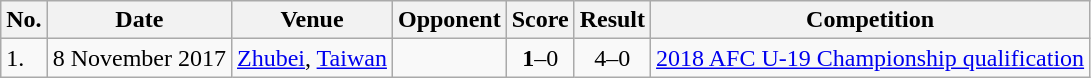<table class="wikitable">
<tr>
<th>No.</th>
<th>Date</th>
<th>Venue</th>
<th>Opponent</th>
<th>Score</th>
<th>Result</th>
<th>Competition</th>
</tr>
<tr>
<td>1.</td>
<td>8 November 2017</td>
<td><a href='#'>Zhubei</a>, <a href='#'>Taiwan</a></td>
<td></td>
<td align=center><strong>1</strong>–0</td>
<td align=center>4–0</td>
<td><a href='#'>2018 AFC U-19 Championship qualification</a></td>
</tr>
</table>
